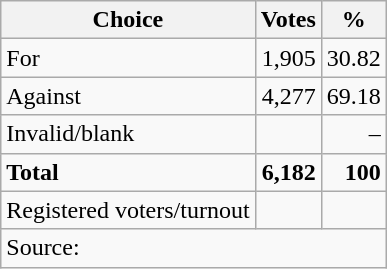<table class=wikitable style=text-align:right>
<tr>
<th>Choice</th>
<th>Votes</th>
<th>%</th>
</tr>
<tr>
<td align=left>For</td>
<td>1,905</td>
<td>30.82</td>
</tr>
<tr>
<td align=left>Against</td>
<td>4,277</td>
<td>69.18</td>
</tr>
<tr>
<td align=left>Invalid/blank</td>
<td></td>
<td>–</td>
</tr>
<tr>
<td align=left><strong>Total</strong></td>
<td><strong>6,182</strong></td>
<td><strong>100</strong></td>
</tr>
<tr>
<td align=left>Registered voters/turnout</td>
<td></td>
<td></td>
</tr>
<tr>
<td align=left colspan=3>Source: </td>
</tr>
</table>
